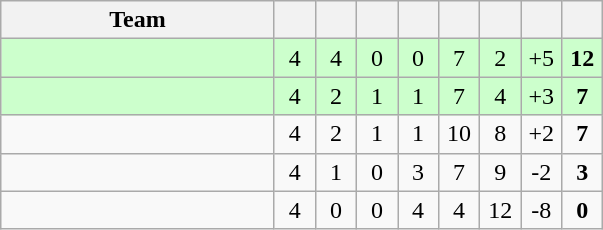<table class="wikitable" style="text-align:center;">
<tr>
<th width="175">Team</th>
<th width="20"></th>
<th width="20"></th>
<th width="20"></th>
<th width="20"></th>
<th width="20"></th>
<th width="20"></th>
<th width="20"></th>
<th width="20"></th>
</tr>
<tr bgcolor="#ccffcc">
<td align=left></td>
<td>4</td>
<td>4</td>
<td>0</td>
<td>0</td>
<td>7</td>
<td>2</td>
<td>+5</td>
<td><strong>12</strong></td>
</tr>
<tr bgcolor="#ccffcc">
<td align=left></td>
<td>4</td>
<td>2</td>
<td>1</td>
<td>1</td>
<td>7</td>
<td>4</td>
<td>+3</td>
<td><strong>7</strong></td>
</tr>
<tr>
<td align=left></td>
<td>4</td>
<td>2</td>
<td>1</td>
<td>1</td>
<td>10</td>
<td>8</td>
<td>+2</td>
<td><strong>7</strong></td>
</tr>
<tr>
<td align=left></td>
<td>4</td>
<td>1</td>
<td>0</td>
<td>3</td>
<td>7</td>
<td>9</td>
<td>-2</td>
<td><strong>3</strong></td>
</tr>
<tr>
<td align=left></td>
<td>4</td>
<td>0</td>
<td>0</td>
<td>4</td>
<td>4</td>
<td>12</td>
<td>-8</td>
<td><strong>0</strong></td>
</tr>
</table>
